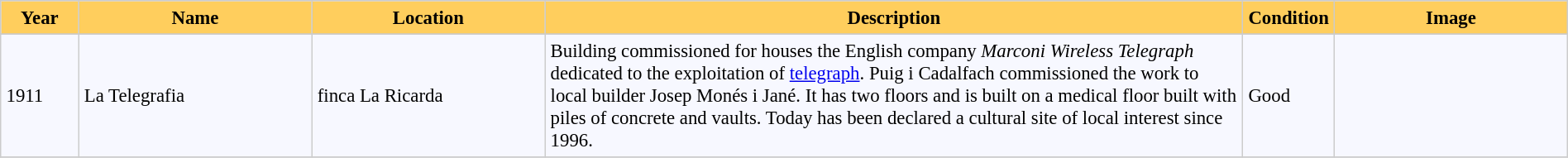<table bgcolor="#f7f8ff" cellpadding="4" cellspacing="0" border="1" style="font-size: 95%; border: #cccccc solid 1px; border-collapse: collapse;">
<tr>
<th width="5%" style="background:#ffce5d;">Year</th>
<th width="15%" style="background:#ffce5d;">Name</th>
<th width="15%" style="background:#ffce5d;">Location</th>
<th width="45%" style="background:#ffce5d;">Description</th>
<th width="5%" style="background:#ffce5d;">Condition</th>
<th width="15%" style="background:#ffce5d;">Image</th>
</tr>
<tr ---->
</tr>
<tr>
<td>1911</td>
<td>La Telegrafia</td>
<td>finca La Ricarda</td>
<td>Building commissioned for houses the English company <em>Marconi Wireless Telegraph</em> dedicated to the exploitation of <a href='#'>telegraph</a>. Puig i Cadalfach commissioned the work to local builder Josep Monés i Jané. It has two floors and is built on a medical floor built with piles of concrete and vaults. Today has been declared a cultural site of local interest since 1996.</td>
<td>Good</td>
<td></td>
</tr>
<tr>
</tr>
</table>
